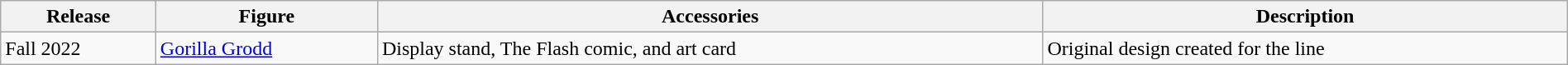<table class="wikitable" style="width:100%;">
<tr>
<th scope="col">Release</th>
<th scope="col">Figure</th>
<th scope="col">Accessories</th>
<th scope="col">Description</th>
</tr>
<tr>
<td>Fall 2022</td>
<td><a href='#'>Gorilla Grodd</a></td>
<td>Display stand, The Flash comic, and art card</td>
<td>Original design created for the line</td>
</tr>
</table>
